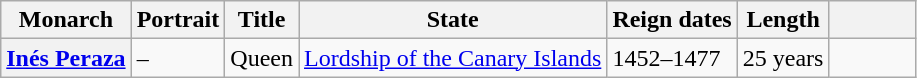<table class="wikitable">
<tr>
<th>Monarch</th>
<th>Portrait</th>
<th>Title</th>
<th>State</th>
<th>Reign dates</th>
<th>Length</th>
<th class="unsortable" width="50px"></th>
</tr>
<tr>
<th><a href='#'>Inés Peraza</a></th>
<td>–</td>
<td>Queen</td>
<td><a href='#'>Lordship of the Canary Islands</a></td>
<td>1452–1477</td>
<td>25 years</td>
<td></td>
</tr>
</table>
